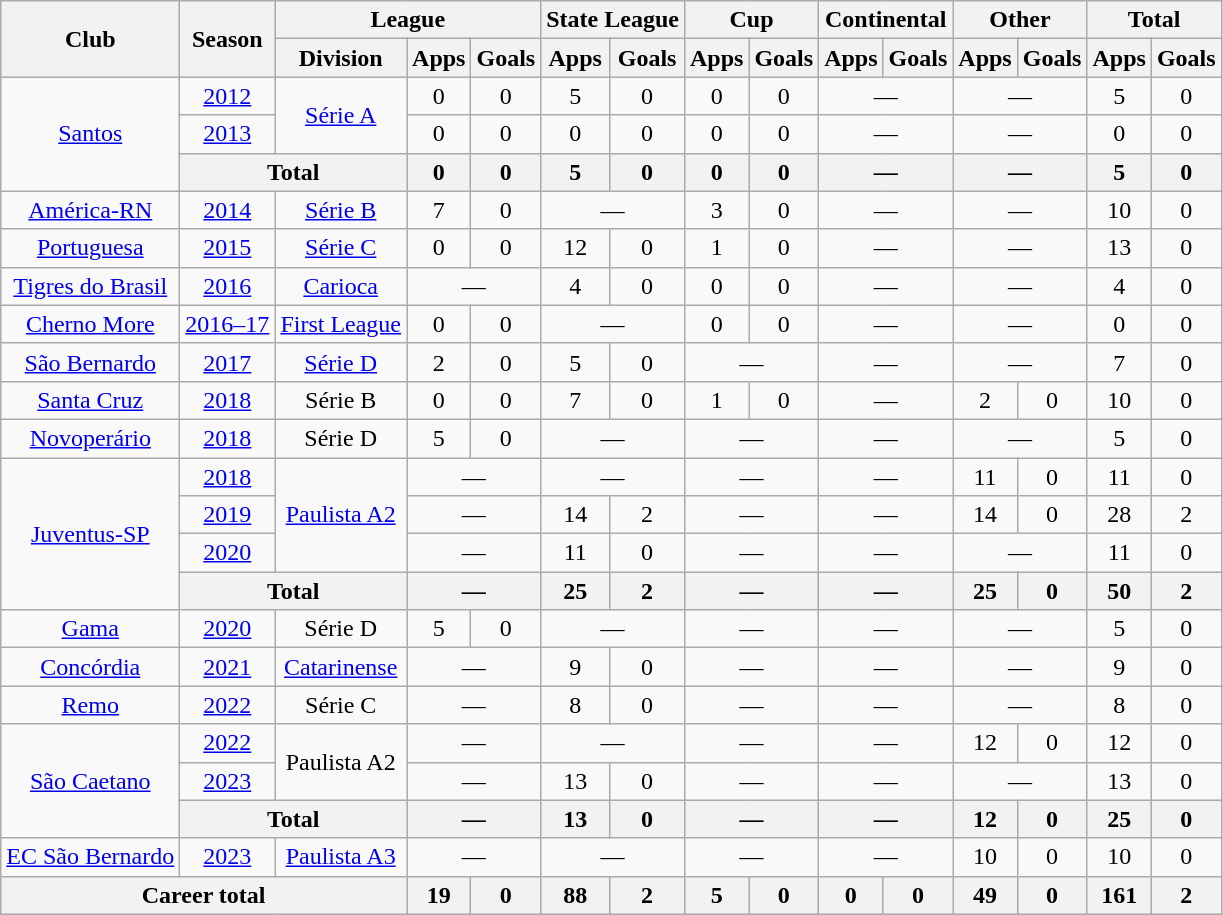<table class="wikitable" style="text-align: center;">
<tr>
<th rowspan="2">Club</th>
<th rowspan="2">Season</th>
<th colspan="3">League</th>
<th colspan="2">State League</th>
<th colspan="2">Cup</th>
<th colspan="2">Continental</th>
<th colspan="2">Other</th>
<th colspan="2">Total</th>
</tr>
<tr>
<th>Division</th>
<th>Apps</th>
<th>Goals</th>
<th>Apps</th>
<th>Goals</th>
<th>Apps</th>
<th>Goals</th>
<th>Apps</th>
<th>Goals</th>
<th>Apps</th>
<th>Goals</th>
<th>Apps</th>
<th>Goals</th>
</tr>
<tr>
<td rowspan="3" valign="center"><a href='#'>Santos</a></td>
<td><a href='#'>2012</a></td>
<td rowspan="2"><a href='#'>Série A</a></td>
<td>0</td>
<td>0</td>
<td>5</td>
<td>0</td>
<td>0</td>
<td>0</td>
<td colspan="2">—</td>
<td colspan="2">—</td>
<td>5</td>
<td>0</td>
</tr>
<tr>
<td><a href='#'>2013</a></td>
<td>0</td>
<td>0</td>
<td>0</td>
<td>0</td>
<td>0</td>
<td>0</td>
<td colspan="2">—</td>
<td colspan="2">—</td>
<td>0</td>
<td>0</td>
</tr>
<tr>
<th colspan="2">Total</th>
<th>0</th>
<th>0</th>
<th>5</th>
<th>0</th>
<th>0</th>
<th>0</th>
<th colspan="2">—</th>
<th colspan="2">—</th>
<th>5</th>
<th>0</th>
</tr>
<tr>
<td valign="center"><a href='#'>América-RN</a></td>
<td><a href='#'>2014</a></td>
<td><a href='#'>Série B</a></td>
<td>7</td>
<td>0</td>
<td colspan="2">—</td>
<td>3</td>
<td>0</td>
<td colspan="2">—</td>
<td colspan="2">—</td>
<td>10</td>
<td>0</td>
</tr>
<tr>
<td valign="center"><a href='#'>Portuguesa</a></td>
<td><a href='#'>2015</a></td>
<td><a href='#'>Série C</a></td>
<td>0</td>
<td>0</td>
<td>12</td>
<td>0</td>
<td>1</td>
<td>0</td>
<td colspan="2">—</td>
<td colspan="2">—</td>
<td>13</td>
<td>0</td>
</tr>
<tr>
<td valign="center"><a href='#'>Tigres do Brasil</a></td>
<td><a href='#'>2016</a></td>
<td><a href='#'>Carioca</a></td>
<td colspan="2">—</td>
<td>4</td>
<td>0</td>
<td>0</td>
<td>0</td>
<td colspan="2">—</td>
<td colspan="2">—</td>
<td>4</td>
<td>0</td>
</tr>
<tr>
<td valign="center"><a href='#'>Cherno More</a></td>
<td><a href='#'>2016–17</a></td>
<td><a href='#'>First League</a></td>
<td>0</td>
<td>0</td>
<td colspan="2">—</td>
<td>0</td>
<td>0</td>
<td colspan="2">—</td>
<td colspan="2">—</td>
<td>0</td>
<td>0</td>
</tr>
<tr>
<td valign="center"><a href='#'>São Bernardo</a></td>
<td><a href='#'>2017</a></td>
<td><a href='#'>Série D</a></td>
<td>2</td>
<td>0</td>
<td>5</td>
<td>0</td>
<td colspan="2">—</td>
<td colspan="2">—</td>
<td colspan="2">—</td>
<td>7</td>
<td>0</td>
</tr>
<tr>
<td valign="center"><a href='#'>Santa Cruz</a></td>
<td><a href='#'>2018</a></td>
<td>Série B</td>
<td>0</td>
<td>0</td>
<td>7</td>
<td>0</td>
<td>1</td>
<td>0</td>
<td colspan="2">—</td>
<td>2</td>
<td>0</td>
<td>10</td>
<td>0</td>
</tr>
<tr>
<td valign="center"><a href='#'>Novoperário</a></td>
<td><a href='#'>2018</a></td>
<td>Série D</td>
<td>5</td>
<td>0</td>
<td colspan="2">—</td>
<td colspan="2">—</td>
<td colspan="2">—</td>
<td colspan="2">—</td>
<td>5</td>
<td>0</td>
</tr>
<tr>
<td rowspan="4" valign="center"><a href='#'>Juventus-SP</a></td>
<td><a href='#'>2018</a></td>
<td rowspan="3"><a href='#'>Paulista A2</a></td>
<td colspan="2">—</td>
<td colspan="2">—</td>
<td colspan="2">—</td>
<td colspan="2">—</td>
<td>11</td>
<td>0</td>
<td>11</td>
<td>0</td>
</tr>
<tr>
<td><a href='#'>2019</a></td>
<td colspan="2">—</td>
<td>14</td>
<td>2</td>
<td colspan="2">—</td>
<td colspan="2">—</td>
<td>14</td>
<td>0</td>
<td>28</td>
<td>2</td>
</tr>
<tr>
<td><a href='#'>2020</a></td>
<td colspan="2">—</td>
<td>11</td>
<td>0</td>
<td colspan="2">—</td>
<td colspan="2">—</td>
<td colspan="2">—</td>
<td>11</td>
<td>0</td>
</tr>
<tr>
<th colspan="2">Total</th>
<th colspan="2">—</th>
<th>25</th>
<th>2</th>
<th colspan="2">—</th>
<th colspan="2">—</th>
<th>25</th>
<th>0</th>
<th>50</th>
<th>2</th>
</tr>
<tr>
<td valign="center"><a href='#'>Gama</a></td>
<td><a href='#'>2020</a></td>
<td>Série D</td>
<td>5</td>
<td>0</td>
<td colspan="2">—</td>
<td colspan="2">—</td>
<td colspan="2">—</td>
<td colspan="2">—</td>
<td>5</td>
<td>0</td>
</tr>
<tr>
<td valign="center"><a href='#'>Concórdia</a></td>
<td><a href='#'>2021</a></td>
<td><a href='#'>Catarinense</a></td>
<td colspan="2">—</td>
<td>9</td>
<td>0</td>
<td colspan="2">—</td>
<td colspan="2">—</td>
<td colspan="2">—</td>
<td>9</td>
<td>0</td>
</tr>
<tr>
<td valign="center"><a href='#'>Remo</a></td>
<td><a href='#'>2022</a></td>
<td>Série C</td>
<td colspan="2">—</td>
<td>8</td>
<td>0</td>
<td colspan="2">—</td>
<td colspan="2">—</td>
<td colspan="2">—</td>
<td>8</td>
<td>0</td>
</tr>
<tr>
<td rowspan="3" valign="center"><a href='#'>São Caetano</a></td>
<td><a href='#'>2022</a></td>
<td rowspan="2">Paulista A2</td>
<td colspan="2">—</td>
<td colspan="2">—</td>
<td colspan="2">—</td>
<td colspan="2">—</td>
<td>12</td>
<td>0</td>
<td>12</td>
<td>0</td>
</tr>
<tr>
<td><a href='#'>2023</a></td>
<td colspan="2">—</td>
<td>13</td>
<td>0</td>
<td colspan="2">—</td>
<td colspan="2">—</td>
<td colspan="2">—</td>
<td>13</td>
<td>0</td>
</tr>
<tr>
<th colspan="2">Total</th>
<th colspan="2">—</th>
<th>13</th>
<th>0</th>
<th colspan="2">—</th>
<th colspan="2">—</th>
<th>12</th>
<th>0</th>
<th>25</th>
<th>0</th>
</tr>
<tr>
<td valign="center"><a href='#'>EC São Bernardo</a></td>
<td><a href='#'>2023</a></td>
<td><a href='#'>Paulista A3</a></td>
<td colspan="2">—</td>
<td colspan="2">—</td>
<td colspan="2">—</td>
<td colspan="2">—</td>
<td>10</td>
<td>0</td>
<td>10</td>
<td>0</td>
</tr>
<tr>
<th colspan="3"><strong>Career total</strong></th>
<th>19</th>
<th>0</th>
<th>88</th>
<th>2</th>
<th>5</th>
<th>0</th>
<th>0</th>
<th>0</th>
<th>49</th>
<th>0</th>
<th>161</th>
<th>2</th>
</tr>
</table>
